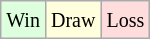<table class="wikitable">
<tr>
<td style="background:#dfd;"><small>Win</small></td>
<td style="background:#ffd;"><small>Draw</small></td>
<td style="background:#fdd;"><small>Loss</small></td>
</tr>
</table>
